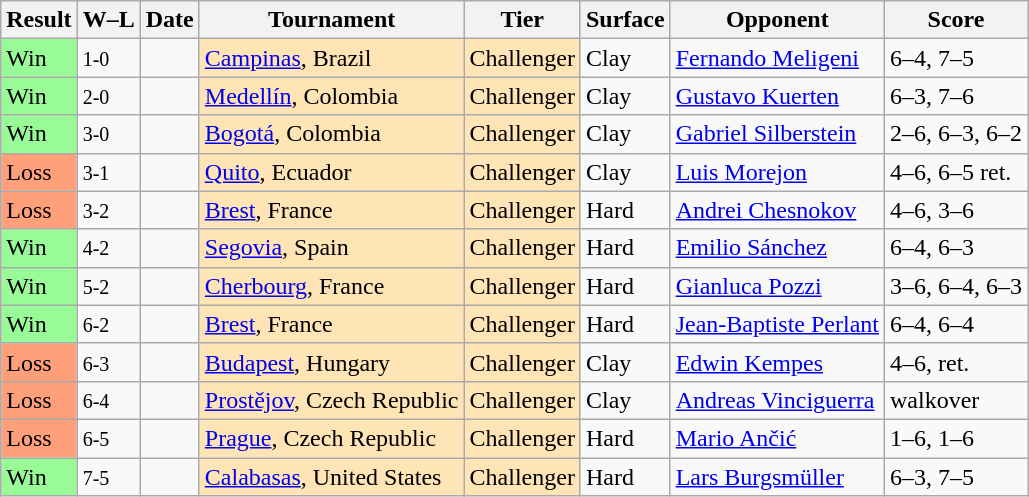<table class="sortable wikitable">
<tr>
<th>Result</th>
<th class="unsortable">W–L</th>
<th>Date</th>
<th>Tournament</th>
<th>Tier</th>
<th>Surface</th>
<th>Opponent</th>
<th class="unsortable">Score</th>
</tr>
<tr>
<td style="background:#98fb98;">Win</td>
<td><small>1-0</small></td>
<td></td>
<td style="background:moccasin;"><a href='#'>Campinas</a>, Brazil</td>
<td style="background:moccasin;">Challenger</td>
<td>Clay</td>
<td> <a href='#'>Fernando Meligeni</a></td>
<td>6–4, 7–5</td>
</tr>
<tr>
<td style="background:#98fb98;">Win</td>
<td><small>2-0</small></td>
<td></td>
<td style="background:moccasin;"><a href='#'>Medellín</a>, Colombia</td>
<td style="background:moccasin;">Challenger</td>
<td>Clay</td>
<td> <a href='#'>Gustavo Kuerten</a></td>
<td>6–3, 7–6</td>
</tr>
<tr>
<td style="background:#98fb98;">Win</td>
<td><small>3-0</small></td>
<td></td>
<td style="background:moccasin;"><a href='#'>Bogotá</a>, Colombia</td>
<td style="background:moccasin;">Challenger</td>
<td>Clay</td>
<td> <a href='#'>Gabriel Silberstein</a></td>
<td>2–6, 6–3, 6–2</td>
</tr>
<tr>
<td style="background:#ffa07a;">Loss</td>
<td><small>3-1</small></td>
<td></td>
<td style="background:moccasin;"><a href='#'>Quito</a>, Ecuador</td>
<td style="background:moccasin;">Challenger</td>
<td>Clay</td>
<td> <a href='#'>Luis Morejon</a></td>
<td>4–6, 6–5 ret.</td>
</tr>
<tr>
<td style="background:#ffa07a;">Loss</td>
<td><small>3-2</small></td>
<td></td>
<td style="background:moccasin;"><a href='#'>Brest</a>, France</td>
<td style="background:moccasin;">Challenger</td>
<td>Hard</td>
<td> <a href='#'>Andrei Chesnokov</a></td>
<td>4–6, 3–6</td>
</tr>
<tr>
<td style="background:#98fb98;">Win</td>
<td><small>4-2</small></td>
<td></td>
<td style="background:moccasin;"><a href='#'>Segovia</a>, Spain</td>
<td style="background:moccasin;">Challenger</td>
<td>Hard</td>
<td> <a href='#'>Emilio Sánchez</a></td>
<td>6–4, 6–3</td>
</tr>
<tr>
<td style="background:#98fb98;">Win</td>
<td><small>5-2</small></td>
<td></td>
<td style="background:moccasin;"><a href='#'>Cherbourg</a>, France</td>
<td style="background:moccasin;">Challenger</td>
<td>Hard</td>
<td> <a href='#'>Gianluca Pozzi</a></td>
<td>3–6, 6–4, 6–3</td>
</tr>
<tr>
<td style="background:#98fb98;">Win</td>
<td><small>6-2</small></td>
<td></td>
<td style="background:moccasin;"><a href='#'>Brest</a>, France</td>
<td style="background:moccasin;">Challenger</td>
<td>Hard</td>
<td> <a href='#'>Jean-Baptiste Perlant</a></td>
<td>6–4, 6–4</td>
</tr>
<tr>
<td style="background:#ffa07a;">Loss</td>
<td><small>6-3</small></td>
<td></td>
<td style="background:moccasin;"><a href='#'>Budapest</a>, Hungary</td>
<td style="background:moccasin;">Challenger</td>
<td>Clay</td>
<td> <a href='#'>Edwin Kempes</a></td>
<td>4–6, ret.</td>
</tr>
<tr>
<td style="background:#ffa07a;">Loss</td>
<td><small>6-4</small></td>
<td></td>
<td style="background:moccasin;"><a href='#'>Prostějov</a>, Czech Republic</td>
<td style="background:moccasin;">Challenger</td>
<td>Clay</td>
<td> <a href='#'>Andreas Vinciguerra</a></td>
<td>walkover</td>
</tr>
<tr>
<td style="background:#ffa07a;">Loss</td>
<td><small>6-5</small></td>
<td></td>
<td style="background:moccasin;"><a href='#'>Prague</a>, Czech Republic</td>
<td style="background:moccasin;">Challenger</td>
<td>Hard</td>
<td> <a href='#'>Mario Ančić</a></td>
<td>1–6, 1–6</td>
</tr>
<tr>
<td style="background:#98fb98;">Win</td>
<td><small>7-5</small></td>
<td></td>
<td style="background:moccasin;"><a href='#'>Calabasas</a>, United States</td>
<td style="background:moccasin;">Challenger</td>
<td>Hard</td>
<td> <a href='#'>Lars Burgsmüller</a></td>
<td>6–3, 7–5</td>
</tr>
</table>
